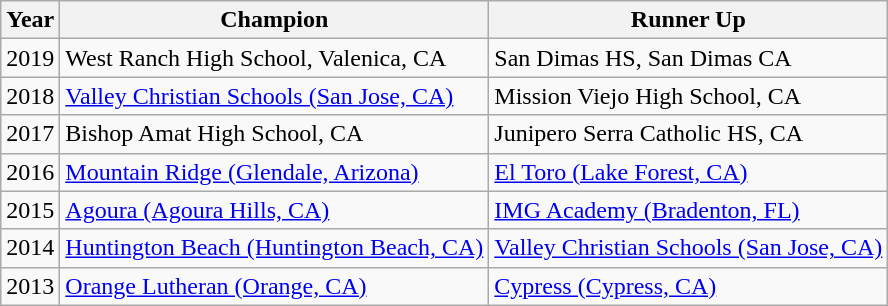<table class="wikitable">
<tr>
<th>Year</th>
<th>Champion</th>
<th>Runner Up</th>
</tr>
<tr>
<td>2019</td>
<td>West Ranch High School, Valenica, CA</td>
<td>San Dimas HS, San Dimas CA</td>
</tr>
<tr>
<td>2018</td>
<td><a href='#'>Valley Christian Schools (San Jose, CA)</a></td>
<td>Mission Viejo High School, CA</td>
</tr>
<tr>
<td>2017</td>
<td>Bishop Amat High School, CA</td>
<td>Junipero Serra Catholic HS, CA</td>
</tr>
<tr>
<td>2016</td>
<td><a href='#'>Mountain Ridge (Glendale, Arizona)</a></td>
<td><a href='#'>El Toro (Lake Forest, CA)</a></td>
</tr>
<tr>
<td>2015</td>
<td><a href='#'>Agoura (Agoura Hills, CA)</a></td>
<td><a href='#'>IMG Academy (Bradenton, FL)</a></td>
</tr>
<tr>
<td>2014</td>
<td><a href='#'>Huntington Beach (Huntington Beach, CA)</a></td>
<td><a href='#'>Valley Christian Schools (San Jose, CA)</a></td>
</tr>
<tr>
<td>2013</td>
<td><a href='#'>Orange Lutheran (Orange, CA)</a></td>
<td><a href='#'>Cypress (Cypress, CA)</a></td>
</tr>
</table>
